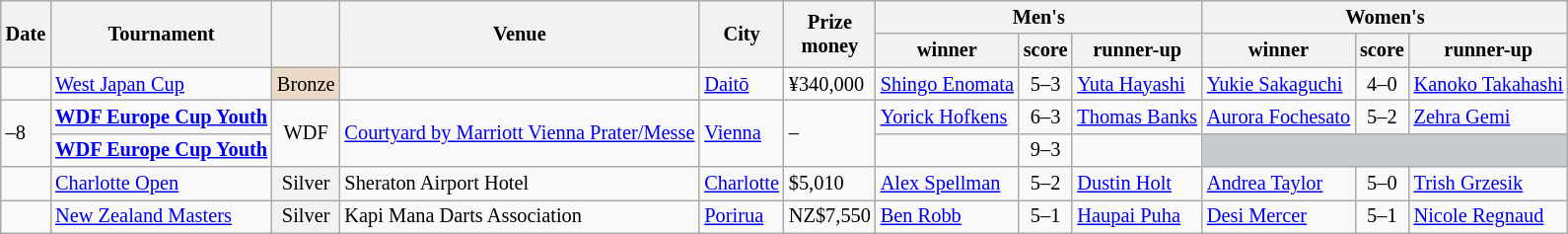<table class="wikitable sortable" style="font-size: 85%">
<tr>
<th rowspan="2">Date</th>
<th rowspan="2">Tournament</th>
<th rowspan="2"></th>
<th rowspan="2">Venue</th>
<th rowspan="2">City</th>
<th rowspan="2" class=unsortable>Prize<br>money</th>
<th colspan="3">Men's</th>
<th colspan="3">Women's</th>
</tr>
<tr>
<th>winner</th>
<th class=unsortable>score</th>
<th>runner-up</th>
<th>winner</th>
<th class=unsortable>score</th>
<th>runner-up</th>
</tr>
<tr>
<td></td>
<td><a href='#'>West Japan Cup</a></td>
<td bgcolor="ecd9c6" align="center">Bronze</td>
<td></td>
<td> <a href='#'>Daitō</a></td>
<td>¥340,000</td>
<td> <a href='#'>Shingo Enomata</a></td>
<td align="center">5–3</td>
<td> <a href='#'>Yuta Hayashi</a></td>
<td> <a href='#'>Yukie Sakaguchi</a></td>
<td align="center">4–0</td>
<td> <a href='#'>Kanoko Takahashi</a></td>
</tr>
<tr>
<td rowspan=2>–8</td>
<td><strong><a href='#'>WDF Europe Cup Youth</a></strong> <strong></strong></td>
<td rowspan=2 align="center">WDF</td>
<td rowspan=2><a href='#'>Courtyard by Marriott Vienna Prater/Messe</a></td>
<td rowspan=2> <a href='#'>Vienna</a></td>
<td rowspan=2>–</td>
<td> <a href='#'>Yorick Hofkens</a></td>
<td align="center">6–3</td>
<td> <a href='#'>Thomas Banks</a></td>
<td> <a href='#'>Aurora Fochesato</a></td>
<td align="center">5–2</td>
<td> <a href='#'>Zehra Gemi</a></td>
</tr>
<tr>
<td><strong><a href='#'>WDF Europe Cup Youth</a></strong> <strong></strong></td>
<td></td>
<td align="center">9–3</td>
<td></td>
<td colspan=3 style="background:#c8ccd1"></td>
</tr>
<tr>
<td></td>
<td><a href='#'>Charlotte Open</a></td>
<td bgcolor="f2f2f2" align="center">Silver</td>
<td>Sheraton Airport Hotel</td>
<td> <a href='#'>Charlotte</a></td>
<td>$5,010</td>
<td> <a href='#'>Alex Spellman</a></td>
<td align="center">5–2</td>
<td> <a href='#'>Dustin Holt</a></td>
<td> <a href='#'>Andrea Taylor</a></td>
<td align="center">5–0</td>
<td> <a href='#'>Trish Grzesik</a></td>
</tr>
<tr>
<td></td>
<td><a href='#'>New Zealand Masters</a></td>
<td bgcolor="f2f2f2" align="center">Silver</td>
<td>Kapi Mana Darts Association</td>
<td> <a href='#'>Porirua</a></td>
<td>NZ$7,550</td>
<td> <a href='#'>Ben Robb</a></td>
<td align="center">5–1</td>
<td> <a href='#'>Haupai Puha</a></td>
<td> <a href='#'>Desi Mercer</a></td>
<td align="center">5–1</td>
<td> <a href='#'>Nicole Regnaud</a></td>
</tr>
</table>
